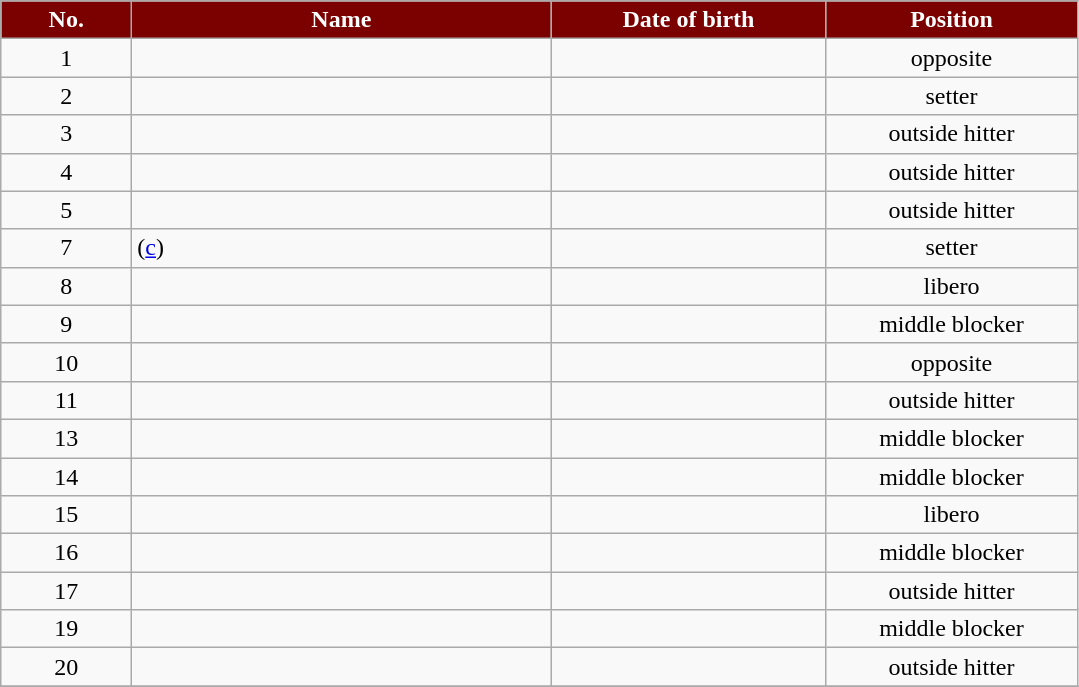<table class="wikitable sortable" style="font-size:100%; text-align:center;">
<tr>
<th style="color:#FFFFFF; background-color:#7b0101; width:5em">No.</th>
<th style="color:#FFFFFF; background-color:#7b0101; width:17em">Name</th>
<th style="color:#FFFFFF; background-color:#7b0101; width:11em">Date of birth</th>
<th style="color:#FFFFFF; background-color:#7b0101; width:10em">Position</th>
</tr>
<tr>
<td>1</td>
<td align=left> </td>
<td align=right></td>
<td>opposite</td>
</tr>
<tr>
<td>2</td>
<td align=left> </td>
<td align=right></td>
<td>setter</td>
</tr>
<tr>
<td>3</td>
<td align=left> </td>
<td align=right></td>
<td>outside hitter</td>
</tr>
<tr>
<td>4</td>
<td align=left> </td>
<td align=right></td>
<td>outside hitter</td>
</tr>
<tr>
<td>5</td>
<td align=left> </td>
<td align=right></td>
<td>outside hitter</td>
</tr>
<tr>
<td>7</td>
<td align=left>  (<a href='#'>c</a>)</td>
<td align=right></td>
<td>setter</td>
</tr>
<tr>
<td>8</td>
<td align=left> </td>
<td align=right></td>
<td>libero</td>
</tr>
<tr>
<td>9</td>
<td align=left> </td>
<td align=right></td>
<td>middle blocker</td>
</tr>
<tr>
<td>10</td>
<td align=left> </td>
<td align=right></td>
<td>opposite</td>
</tr>
<tr>
<td>11</td>
<td align=left> </td>
<td align=right></td>
<td>outside hitter</td>
</tr>
<tr>
<td>13</td>
<td align=left> </td>
<td align=right></td>
<td>middle blocker</td>
</tr>
<tr>
<td>14</td>
<td align=left> </td>
<td align=right></td>
<td>middle blocker</td>
</tr>
<tr>
<td>15</td>
<td align=left> </td>
<td align=right></td>
<td>libero</td>
</tr>
<tr>
<td>16</td>
<td align=left> </td>
<td align=right></td>
<td>middle blocker</td>
</tr>
<tr>
<td>17</td>
<td align=left> </td>
<td align=right></td>
<td>outside hitter</td>
</tr>
<tr>
<td>19</td>
<td align=left> </td>
<td align=right></td>
<td>middle blocker</td>
</tr>
<tr>
<td>20</td>
<td align=left> </td>
<td align=right></td>
<td>outside hitter</td>
</tr>
<tr>
</tr>
</table>
